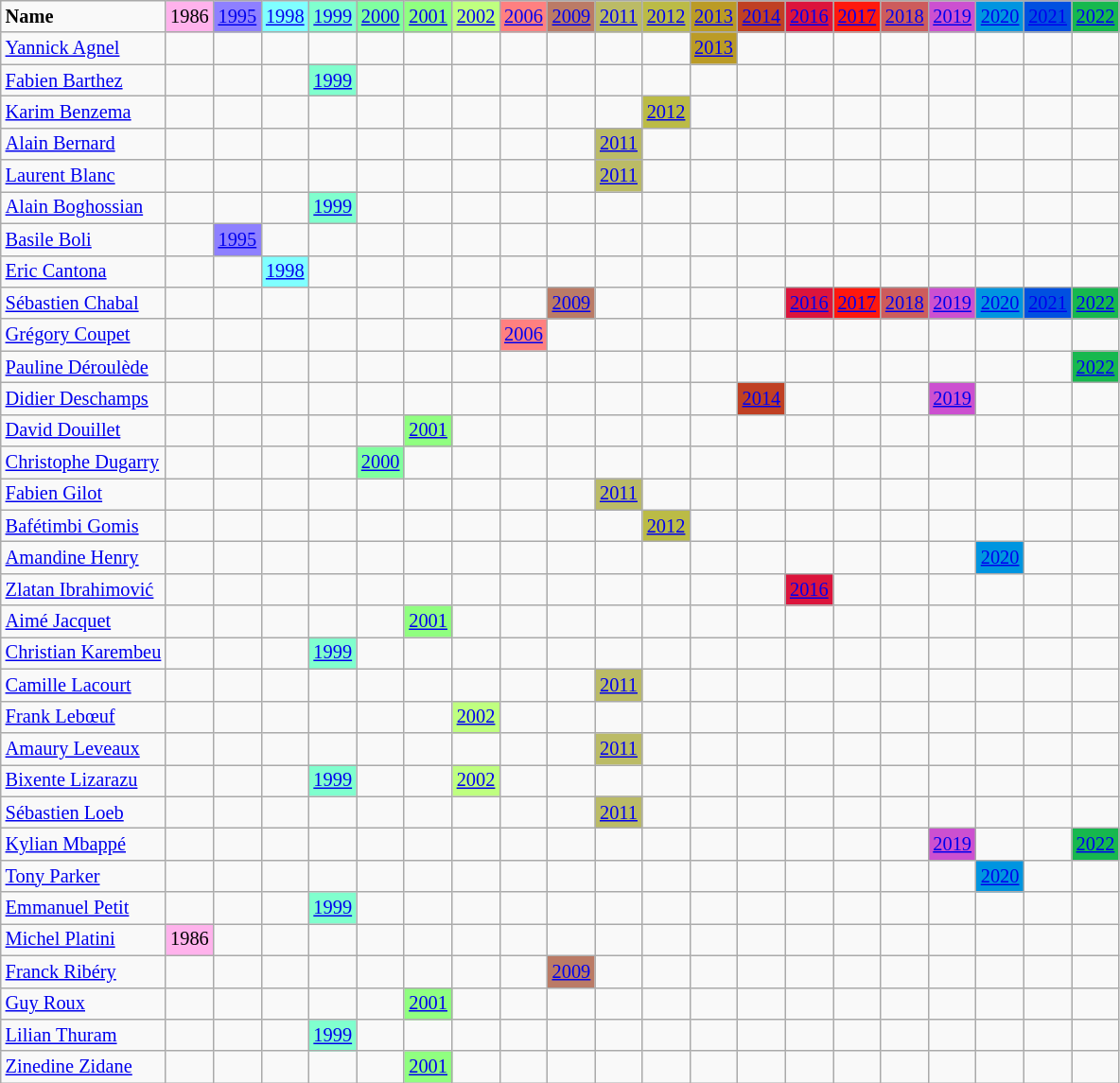<table class="wikitable" style="font-size: 85%">
<tr>
<td><strong>Name </strong></td>
<td bgcolor="#FFB2EC">1986</td>
<td bgcolor="#8E80FF"><a href='#'>1995</a></td>
<td bgcolor="#80FFFF"><a href='#'>1998</a></td>
<td bgcolor="#80FFCE"><a href='#'>1999</a></td>
<td bgcolor="#80FF9F"><a href='#'>2000</a></td>
<td bgcolor="#90FF80"><a href='#'>2001</a></td>
<td bgcolor="#BFFF80"><a href='#'>2002</a></td>
<td bgcolor="#FF8080"><a href='#'>2006</a></td>
<td bgcolor="#BB7B66"><a href='#'>2009</a></td>
<td bgcolor="#BBBB66"><a href='#'>2011</a></td>
<td bgcolor="#BBBB46"><a href='#'>2012</a></td>
<td bgcolor="#BB9B26"><a href='#'>2013</a></td>
<td bgcolor="#CG4G23"><a href='#'>2014</a></td>
<td bgcolor="#DC143C"><a href='#'>2016</a></td>
<td bgcolor="#ff180d"><a href='#'>2017</a></td>
<td bgcolor="#cd5c5c"><a href='#'>2018</a></td>
<td bgcolor="#cc250dd"><a href='#'>2019</a></td>
<td bgcolor="#gg295ee"><a href='#'>2020</a></td>
<td bgcolor="#hh150ee"><a href='#'>2021</a></td>
<td bgcolor="#16b84e"><a href='#'>2022</a></td>
</tr>
<tr>
<td><a href='#'>Yannick Agnel</a></td>
<td></td>
<td></td>
<td></td>
<td></td>
<td></td>
<td></td>
<td></td>
<td></td>
<td></td>
<td></td>
<td></td>
<td bgcolor="#BB9B26"><a href='#'>2013</a></td>
<td></td>
<td></td>
<td></td>
<td></td>
<td></td>
<td></td>
<td></td>
<td></td>
</tr>
<tr>
<td><a href='#'>Fabien Barthez</a></td>
<td></td>
<td></td>
<td></td>
<td bgcolor="#80FFCE"><a href='#'>1999</a></td>
<td></td>
<td></td>
<td></td>
<td></td>
<td></td>
<td></td>
<td></td>
<td></td>
<td></td>
<td></td>
<td></td>
<td></td>
<td></td>
<td></td>
<td></td>
<td></td>
</tr>
<tr>
<td><a href='#'>Karim Benzema</a></td>
<td></td>
<td></td>
<td></td>
<td></td>
<td></td>
<td></td>
<td></td>
<td></td>
<td></td>
<td></td>
<td bgcolor="#BBBB46"><a href='#'>2012</a></td>
<td></td>
<td></td>
<td></td>
<td></td>
<td></td>
<td></td>
<td></td>
<td></td>
<td></td>
</tr>
<tr>
<td><a href='#'>Alain Bernard</a></td>
<td></td>
<td></td>
<td></td>
<td></td>
<td></td>
<td></td>
<td></td>
<td></td>
<td></td>
<td bgcolor="#BBBB66"><a href='#'>2011</a></td>
<td></td>
<td></td>
<td></td>
<td></td>
<td></td>
<td></td>
<td></td>
<td></td>
<td></td>
<td></td>
</tr>
<tr>
<td><a href='#'>Laurent Blanc</a></td>
<td></td>
<td></td>
<td></td>
<td></td>
<td></td>
<td></td>
<td></td>
<td></td>
<td></td>
<td bgcolor="#BBBB66"><a href='#'>2011</a></td>
<td></td>
<td></td>
<td></td>
<td></td>
<td></td>
<td></td>
<td></td>
<td></td>
<td></td>
<td></td>
</tr>
<tr>
<td><a href='#'>Alain Boghossian</a></td>
<td></td>
<td></td>
<td></td>
<td bgcolor="#80FFCE"><a href='#'>1999</a></td>
<td></td>
<td></td>
<td></td>
<td></td>
<td></td>
<td></td>
<td></td>
<td></td>
<td></td>
<td></td>
<td></td>
<td></td>
<td></td>
<td></td>
<td></td>
<td></td>
</tr>
<tr>
<td><a href='#'>Basile Boli</a></td>
<td></td>
<td bgcolor="#8E80FF"><a href='#'>1995</a></td>
<td></td>
<td></td>
<td></td>
<td></td>
<td></td>
<td></td>
<td></td>
<td></td>
<td></td>
<td></td>
<td></td>
<td></td>
<td></td>
<td></td>
<td></td>
<td></td>
<td></td>
<td></td>
</tr>
<tr>
<td><a href='#'>Eric Cantona</a></td>
<td></td>
<td></td>
<td bgcolor="#80FFFF"><a href='#'>1998</a></td>
<td></td>
<td></td>
<td></td>
<td></td>
<td></td>
<td></td>
<td></td>
<td></td>
<td></td>
<td></td>
<td></td>
<td></td>
<td></td>
<td></td>
<td></td>
<td></td>
<td></td>
</tr>
<tr>
<td><a href='#'>Sébastien Chabal</a></td>
<td></td>
<td></td>
<td></td>
<td></td>
<td></td>
<td></td>
<td></td>
<td></td>
<td bgcolor="#BB7B66"><a href='#'>2009</a></td>
<td></td>
<td></td>
<td></td>
<td></td>
<td bgcolor="#DC143C"><a href='#'>2016</a></td>
<td bgcolor="#ff180d"><a href='#'>2017</a></td>
<td bgcolor="#cd5c5c"><a href='#'>2018</a></td>
<td bgcolor="#cc250dd"><a href='#'>2019</a></td>
<td bgcolor="#gg295ee"><a href='#'>2020</a></td>
<td bgcolor="#hh150ee"><a href='#'>2021</a></td>
<td bgcolor="#16b84e"><a href='#'>2022</a></td>
</tr>
<tr>
<td><a href='#'>Grégory Coupet</a></td>
<td></td>
<td></td>
<td></td>
<td></td>
<td></td>
<td></td>
<td></td>
<td bgcolor="#FF8080"><a href='#'>2006</a></td>
<td></td>
<td></td>
<td></td>
<td></td>
<td></td>
<td></td>
<td></td>
<td></td>
<td></td>
<td></td>
<td></td>
<td></td>
</tr>
<tr>
<td><a href='#'>Pauline Déroulède</a></td>
<td></td>
<td></td>
<td></td>
<td></td>
<td></td>
<td></td>
<td></td>
<td></td>
<td></td>
<td></td>
<td></td>
<td></td>
<td></td>
<td></td>
<td></td>
<td></td>
<td></td>
<td></td>
<td></td>
<td bgcolor="#16b84e"><a href='#'>2022</a></td>
</tr>
<tr>
<td><a href='#'>Didier Deschamps</a></td>
<td></td>
<td></td>
<td></td>
<td></td>
<td></td>
<td></td>
<td></td>
<td></td>
<td></td>
<td></td>
<td></td>
<td></td>
<td bgcolor="#CG4G23"><a href='#'>2014</a></td>
<td></td>
<td></td>
<td></td>
<td bgcolor="#cc250dd"><a href='#'>2019</a></td>
<td></td>
<td></td>
<td></td>
</tr>
<tr>
<td><a href='#'>David Douillet</a></td>
<td></td>
<td></td>
<td></td>
<td></td>
<td></td>
<td bgcolor="#90FF80"><a href='#'>2001</a></td>
<td></td>
<td></td>
<td></td>
<td></td>
<td></td>
<td></td>
<td></td>
<td></td>
<td></td>
<td></td>
<td></td>
<td></td>
<td></td>
<td></td>
</tr>
<tr>
<td><a href='#'>Christophe Dugarry</a></td>
<td></td>
<td></td>
<td></td>
<td></td>
<td bgcolor="#80FF9F"><a href='#'>2000</a></td>
<td></td>
<td></td>
<td></td>
<td></td>
<td></td>
<td></td>
<td></td>
<td></td>
<td></td>
<td></td>
<td></td>
<td></td>
<td></td>
<td></td>
<td></td>
</tr>
<tr>
<td><a href='#'>Fabien Gilot</a></td>
<td></td>
<td></td>
<td></td>
<td></td>
<td></td>
<td></td>
<td></td>
<td></td>
<td></td>
<td bgcolor="#BBBB66"><a href='#'>2011</a></td>
<td></td>
<td></td>
<td></td>
<td></td>
<td></td>
<td></td>
<td></td>
<td></td>
<td></td>
<td></td>
</tr>
<tr>
<td><a href='#'>Bafétimbi Gomis</a></td>
<td></td>
<td></td>
<td></td>
<td></td>
<td></td>
<td></td>
<td></td>
<td></td>
<td></td>
<td></td>
<td bgcolor="#BBBB46"><a href='#'>2012</a></td>
<td></td>
<td></td>
<td></td>
<td></td>
<td></td>
<td></td>
<td></td>
<td></td>
<td></td>
</tr>
<tr>
<td><a href='#'>Amandine Henry</a></td>
<td></td>
<td></td>
<td></td>
<td></td>
<td></td>
<td></td>
<td></td>
<td></td>
<td></td>
<td></td>
<td></td>
<td></td>
<td></td>
<td></td>
<td></td>
<td></td>
<td></td>
<td bgcolor="#gg295ee"><a href='#'>2020</a></td>
<td></td>
<td></td>
</tr>
<tr>
<td><a href='#'>Zlatan Ibrahimović</a></td>
<td></td>
<td></td>
<td></td>
<td></td>
<td></td>
<td></td>
<td></td>
<td></td>
<td></td>
<td></td>
<td></td>
<td></td>
<td></td>
<td bgcolor="#DC143C"><a href='#'>2016</a></td>
<td></td>
<td></td>
<td></td>
<td></td>
<td></td>
<td></td>
</tr>
<tr>
<td><a href='#'>Aimé Jacquet</a></td>
<td></td>
<td></td>
<td></td>
<td></td>
<td></td>
<td bgcolor="#90FF80"><a href='#'>2001</a></td>
<td></td>
<td></td>
<td></td>
<td></td>
<td></td>
<td></td>
<td></td>
<td></td>
<td></td>
<td></td>
<td></td>
<td></td>
<td></td>
<td></td>
</tr>
<tr>
<td><a href='#'>Christian Karembeu</a></td>
<td></td>
<td></td>
<td></td>
<td bgcolor="#80FFCE"><a href='#'>1999</a></td>
<td></td>
<td></td>
<td></td>
<td></td>
<td></td>
<td></td>
<td></td>
<td></td>
<td></td>
<td></td>
<td></td>
<td></td>
<td></td>
<td></td>
<td></td>
<td></td>
</tr>
<tr>
<td><a href='#'>Camille Lacourt</a></td>
<td></td>
<td></td>
<td></td>
<td></td>
<td></td>
<td></td>
<td></td>
<td></td>
<td></td>
<td bgcolor="#BBBB66"><a href='#'>2011</a></td>
<td></td>
<td></td>
<td></td>
<td></td>
<td></td>
<td></td>
<td></td>
<td></td>
<td></td>
<td></td>
</tr>
<tr>
<td><a href='#'>Frank Lebœuf</a></td>
<td></td>
<td></td>
<td></td>
<td></td>
<td></td>
<td></td>
<td bgcolor="#BFFF80"><a href='#'>2002</a></td>
<td></td>
<td></td>
<td></td>
<td></td>
<td></td>
<td></td>
<td></td>
<td></td>
<td></td>
<td></td>
<td></td>
<td></td>
<td></td>
</tr>
<tr>
<td><a href='#'>Amaury Leveaux</a></td>
<td></td>
<td></td>
<td></td>
<td></td>
<td></td>
<td></td>
<td></td>
<td></td>
<td></td>
<td bgcolor="#BBBB66"><a href='#'>2011</a></td>
<td></td>
<td></td>
<td></td>
<td></td>
<td></td>
<td></td>
<td></td>
<td></td>
<td></td>
<td></td>
</tr>
<tr>
<td><a href='#'>Bixente Lizarazu</a></td>
<td></td>
<td></td>
<td></td>
<td bgcolor="#80FFCE"><a href='#'>1999</a></td>
<td></td>
<td></td>
<td bgcolor="#BFFF80"><a href='#'>2002</a></td>
<td></td>
<td></td>
<td></td>
<td></td>
<td></td>
<td></td>
<td></td>
<td></td>
<td></td>
<td></td>
<td></td>
<td></td>
<td></td>
</tr>
<tr>
<td><a href='#'>Sébastien Loeb</a></td>
<td></td>
<td></td>
<td></td>
<td></td>
<td></td>
<td></td>
<td></td>
<td></td>
<td></td>
<td bgcolor="#BBBB66"><a href='#'>2011</a></td>
<td></td>
<td></td>
<td></td>
<td></td>
<td></td>
<td></td>
<td></td>
<td></td>
<td></td>
<td></td>
</tr>
<tr>
<td><a href='#'>Kylian Mbappé</a></td>
<td></td>
<td></td>
<td></td>
<td></td>
<td></td>
<td></td>
<td></td>
<td></td>
<td></td>
<td></td>
<td></td>
<td></td>
<td></td>
<td></td>
<td></td>
<td></td>
<td bgcolor="#cc250dd"><a href='#'>2019</a></td>
<td></td>
<td></td>
<td bgcolor="#16b84e"><a href='#'>2022</a></td>
</tr>
<tr>
<td><a href='#'>Tony Parker</a></td>
<td></td>
<td></td>
<td></td>
<td></td>
<td></td>
<td></td>
<td></td>
<td></td>
<td></td>
<td></td>
<td></td>
<td></td>
<td></td>
<td></td>
<td></td>
<td></td>
<td></td>
<td bgcolor="#gg295ee"><a href='#'>2020</a></td>
<td></td>
<td></td>
</tr>
<tr>
<td><a href='#'>Emmanuel Petit</a></td>
<td></td>
<td></td>
<td></td>
<td bgcolor="#80FFCE"><a href='#'>1999</a></td>
<td></td>
<td></td>
<td></td>
<td></td>
<td></td>
<td></td>
<td></td>
<td></td>
<td></td>
<td></td>
<td></td>
<td></td>
<td></td>
<td></td>
<td></td>
</tr>
<tr>
<td><a href='#'>Michel Platini</a></td>
<td bgcolor="#FFB2EC">1986</td>
<td></td>
<td></td>
<td></td>
<td></td>
<td></td>
<td></td>
<td></td>
<td></td>
<td></td>
<td></td>
<td></td>
<td></td>
<td></td>
<td></td>
<td></td>
<td></td>
<td></td>
<td></td>
<td></td>
</tr>
<tr>
<td><a href='#'>Franck Ribéry</a></td>
<td></td>
<td></td>
<td></td>
<td></td>
<td></td>
<td></td>
<td></td>
<td></td>
<td bgcolor="#BB7B66"><a href='#'>2009</a></td>
<td></td>
<td></td>
<td></td>
<td></td>
<td></td>
<td></td>
<td></td>
<td></td>
<td></td>
<td></td>
<td></td>
</tr>
<tr>
<td><a href='#'>Guy Roux</a></td>
<td></td>
<td></td>
<td></td>
<td></td>
<td></td>
<td bgcolor="#90FF80"><a href='#'>2001</a></td>
<td></td>
<td></td>
<td></td>
<td></td>
<td></td>
<td></td>
<td></td>
<td></td>
<td></td>
<td></td>
<td></td>
<td></td>
<td></td>
<td></td>
</tr>
<tr>
<td><a href='#'>Lilian Thuram</a></td>
<td></td>
<td></td>
<td></td>
<td bgcolor="#80FFCE"><a href='#'>1999</a></td>
<td></td>
<td></td>
<td></td>
<td></td>
<td></td>
<td></td>
<td></td>
<td></td>
<td></td>
<td></td>
<td></td>
<td></td>
<td></td>
<td></td>
<td></td>
<td></td>
</tr>
<tr>
<td><a href='#'>Zinedine Zidane</a></td>
<td></td>
<td></td>
<td></td>
<td></td>
<td></td>
<td bgcolor="#90FF80"><a href='#'>2001</a></td>
<td></td>
<td></td>
<td></td>
<td></td>
<td></td>
<td></td>
<td></td>
<td></td>
<td></td>
<td></td>
<td></td>
<td></td>
<td></td>
<td></td>
</tr>
</table>
